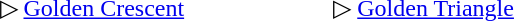<table style="width: 35%; border: none; text-align: left;">
<tr>
<td>▷ <a href='#'>Golden Crescent</a></td>
<td>▷ <a href='#'>Golden Triangle</a></td>
</tr>
</table>
